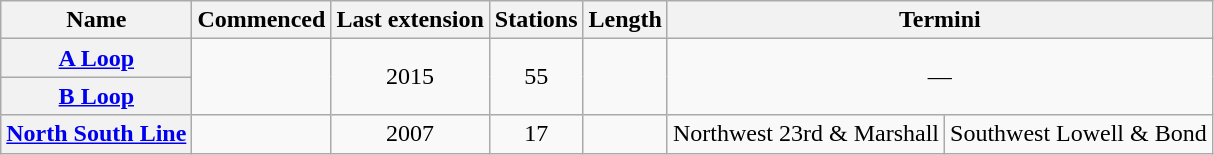<table class="wikitable sortable">
<tr>
<th>Name</th>
<th data-sort-type="date">Commenced</th>
<th>Last extension</th>
<th data-sort-type="number">Stations</th>
<th data-sort-type="number">Length</th>
<th class="unsortable" colspan="2">Termini</th>
</tr>
<tr align=center>
<th><a href='#'>A Loop</a></th>
<td rowspan=2></td>
<td rowspan=2>2015</td>
<td rowspan=2>55</td>
<td rowspan=2></td>
<td rowspan=2 colspan=2>—</td>
</tr>
<tr align=center>
<th><a href='#'>B Loop</a></th>
</tr>
<tr align=center>
<th><a href='#'>North South Line</a></th>
<td></td>
<td>2007</td>
<td>17</td>
<td></td>
<td>Northwest 23rd & Marshall</td>
<td>Southwest Lowell & Bond</td>
</tr>
</table>
